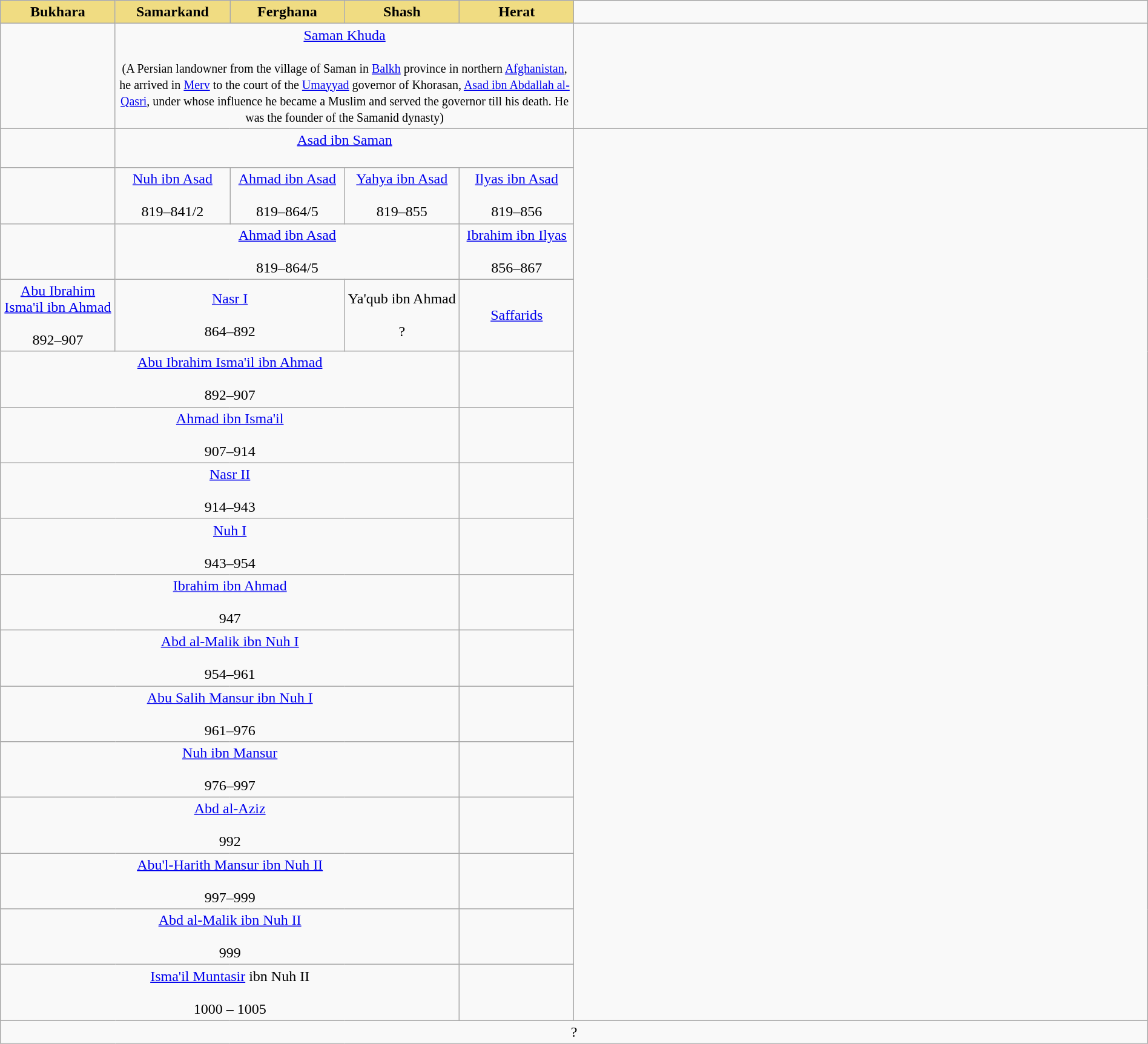<table style="width:100%;" class="wikitable">
<tr>
<th style="background:#f0dc82; width:10%;">Bukhara</th>
<th style="background:#f0dc82; width:10%;">Samarkand</th>
<th style="background:#f0dc82; width:10%;">Ferghana</th>
<th style="background:#f0dc82; width:10%;">Shash</th>
<th style="background:#f0dc82; width:10%;">Herat</th>
</tr>
<tr>
<td style="text-align:center;"></td>
<td colspan="4" style="text-align:center;"><a href='#'>Saman Khuda</a><br> <br> <small>(A Persian landowner from the village of Saman in <a href='#'>Balkh</a> province in northern <a href='#'>Afghanistan</a>, he arrived in <a href='#'>Merv</a> to the court of the <a href='#'>Umayyad</a> governor of Khorasan, <a href='#'>Asad ibn Abdallah al-Qasri</a>, under whose influence he became a Muslim and served the governor till his death. He was the founder of the Samanid dynasty)</small></td>
<td></td>
</tr>
<tr>
<td style="text-align:center;"></td>
<td colspan="4" style="text-align:center;"><a href='#'>Asad ibn Saman</a><br> <br></td>
</tr>
<tr>
<td style="text-align:center;"></td>
<td style="text-align:center;"><a href='#'>Nuh ibn Asad</a><br> <br>819–841/2</td>
<td style="text-align:center;"><a href='#'>Ahmad ibn Asad</a><br> <br>819–864/5</td>
<td style="text-align:center;"><a href='#'>Yahya ibn Asad</a><br> <br>819–855</td>
<td style="text-align:center;"><a href='#'>Ilyas ibn Asad</a><br> <br>819–856</td>
</tr>
<tr>
<td style="text-align:center;"></td>
<td colspan="3" style="text-align:center;"><a href='#'>Ahmad ibn Asad</a><br> <br>819–864/5</td>
<td style="text-align:center;"><a href='#'>Ibrahim ibn Ilyas</a><br> <br>856–867</td>
</tr>
<tr>
<td style="text-align:center;"><a href='#'>Abu Ibrahim Isma'il ibn Ahmad</a><br> <br>892–907</td>
<td colspan="2" style="text-align:center;"><a href='#'>Nasr I</a><br> <br>864–892</td>
<td style="text-align:center;">Ya'qub ibn Ahmad<br> <br>?</td>
<td style="text-align:center;"><a href='#'>Saffarids</a><br></td>
</tr>
<tr>
<td colspan="4" style="text-align:center;"><a href='#'>Abu Ibrahim Isma'il ibn Ahmad</a><br> <br>892–907</td>
<td style="text-align:center;"></td>
</tr>
<tr>
<td colspan="4" style="text-align:center;"><a href='#'>Ahmad ibn Isma'il</a><br> <br>907–914</td>
<td style="text-align:center;"></td>
</tr>
<tr>
<td colspan="4" style="text-align:center;"><a href='#'>Nasr II</a><br> <br>914–943</td>
<td style="text-align:center;"></td>
</tr>
<tr>
<td colspan="4" style="text-align:center;"><a href='#'>Nuh I</a><br> <br>943–954</td>
<td style="text-align:center;"></td>
</tr>
<tr>
<td colspan="4" style="text-align:center;"><a href='#'>Ibrahim ibn Ahmad</a><br> <br>947</td>
<td style="text-align:center;"></td>
</tr>
<tr>
<td colspan="4" style="text-align:center;"><a href='#'>Abd al-Malik ibn Nuh I</a><br> <br>954–961</td>
<td style="text-align:center;"></td>
</tr>
<tr>
<td colspan="4" style="text-align:center;"><a href='#'>Abu Salih Mansur ibn Nuh I</a><br> <br>961–976</td>
<td style="text-align:center;"></td>
</tr>
<tr>
<td colspan="4" style="text-align:center;"><a href='#'>Nuh ibn Mansur</a><br> <br>976–997</td>
<td style="text-align:center;"></td>
</tr>
<tr>
<td colspan="4" style="text-align:center;"><a href='#'>Abd al-Aziz</a><br> <br>992</td>
<td style="text-align:center;"></td>
</tr>
<tr>
<td colspan="4" style="text-align:center;"><a href='#'>Abu'l-Harith Mansur ibn Nuh II</a><br> <br>997–999</td>
<td style="text-align:center;"></td>
</tr>
<tr>
<td colspan="4" style="text-align:center;"><a href='#'>Abd al-Malik ibn Nuh II</a><br> <br> 999</td>
<td style="text-align:center;"></td>
</tr>
<tr>
<td colspan="4" style="text-align:center;"><a href='#'>Isma'il Muntasir</a> ibn Nuh II<br> <br>1000 – 1005</td>
<td style="text-align:center;"></td>
</tr>
<tr>
<td colspan="6" align="center">?</td>
</tr>
</table>
